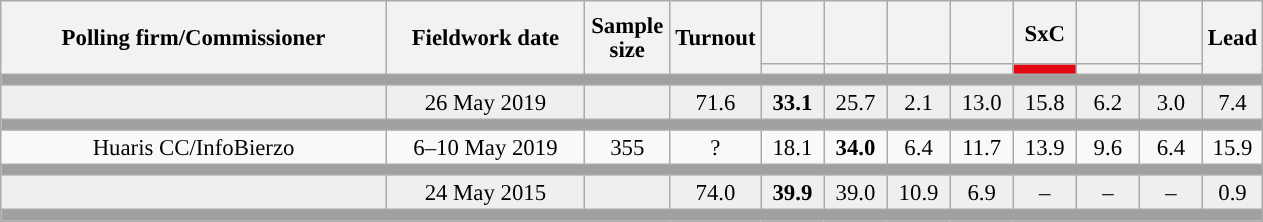<table class="wikitable collapsible collapsed" style="text-align:center; font-size:95%; line-height:16px;">
<tr style="height:42px;">
<th style="width:250px;" rowspan="2">Polling firm/Commissioner</th>
<th style="width:125px;" rowspan="2">Fieldwork date</th>
<th style="width:50px;" rowspan="2">Sample size</th>
<th style="width:45px;" rowspan="2">Turnout</th>
<th style="width:35px;"></th>
<th style="width:35px;"></th>
<th style="width:35px;"></th>
<th style="width:35px;"></th>
<th style="width:35px;">SxC</th>
<th style="width:35px;"></th>
<th style="width:35px;"></th>
<th style="width:30px;" rowspan="2">Lead</th>
</tr>
<tr>
<th style="color:inherit;background:"></th>
<th style="color:inherit;background:"></th>
<th style="color:inherit;background:"></th>
<th style="color:inherit;background:"></th>
<th style="color:inherit;background:#E40613;"></th>
<th style="color:inherit;background:"></th>
<th style="color:inherit;background:"></th>
</tr>
<tr>
<td colspan="12" style="background:#A0A0A0"></td>
</tr>
<tr style="background:#EFEFEF;">
<td><strong></strong></td>
<td>26 May 2019</td>
<td></td>
<td>71.6</td>
<td><strong>33.1</strong><br></td>
<td>25.7<br></td>
<td>2.1<br></td>
<td>13.0<br></td>
<td>15.8<br></td>
<td>6.2<br></td>
<td>3.0<br></td>
<td style="background:">7.4</td>
</tr>
<tr>
<td colspan="12" style="background:#A0A0A0"></td>
</tr>
<tr>
<td>Huaris CC/InfoBierzo</td>
<td>6–10 May 2019</td>
<td>355</td>
<td>?</td>
<td>18.1<br></td>
<td><strong>34.0</strong><br></td>
<td>6.4<br></td>
<td>11.7<br></td>
<td>13.9<br></td>
<td>9.6<br></td>
<td>6.4<br></td>
<td style="background:">15.9</td>
</tr>
<tr>
<td colspan="12" style="background:#A0A0A0"></td>
</tr>
<tr style="background:#EFEFEF;">
<td><strong></strong></td>
<td>24 May 2015</td>
<td></td>
<td>74.0</td>
<td><strong>39.9</strong><br></td>
<td>39.0<br></td>
<td>10.9<br></td>
<td>6.9<br></td>
<td>–</td>
<td>–</td>
<td>–</td>
<td style="background:">0.9</td>
</tr>
<tr>
<td colspan="12" style="background:#A0A0A0"></td>
</tr>
</table>
